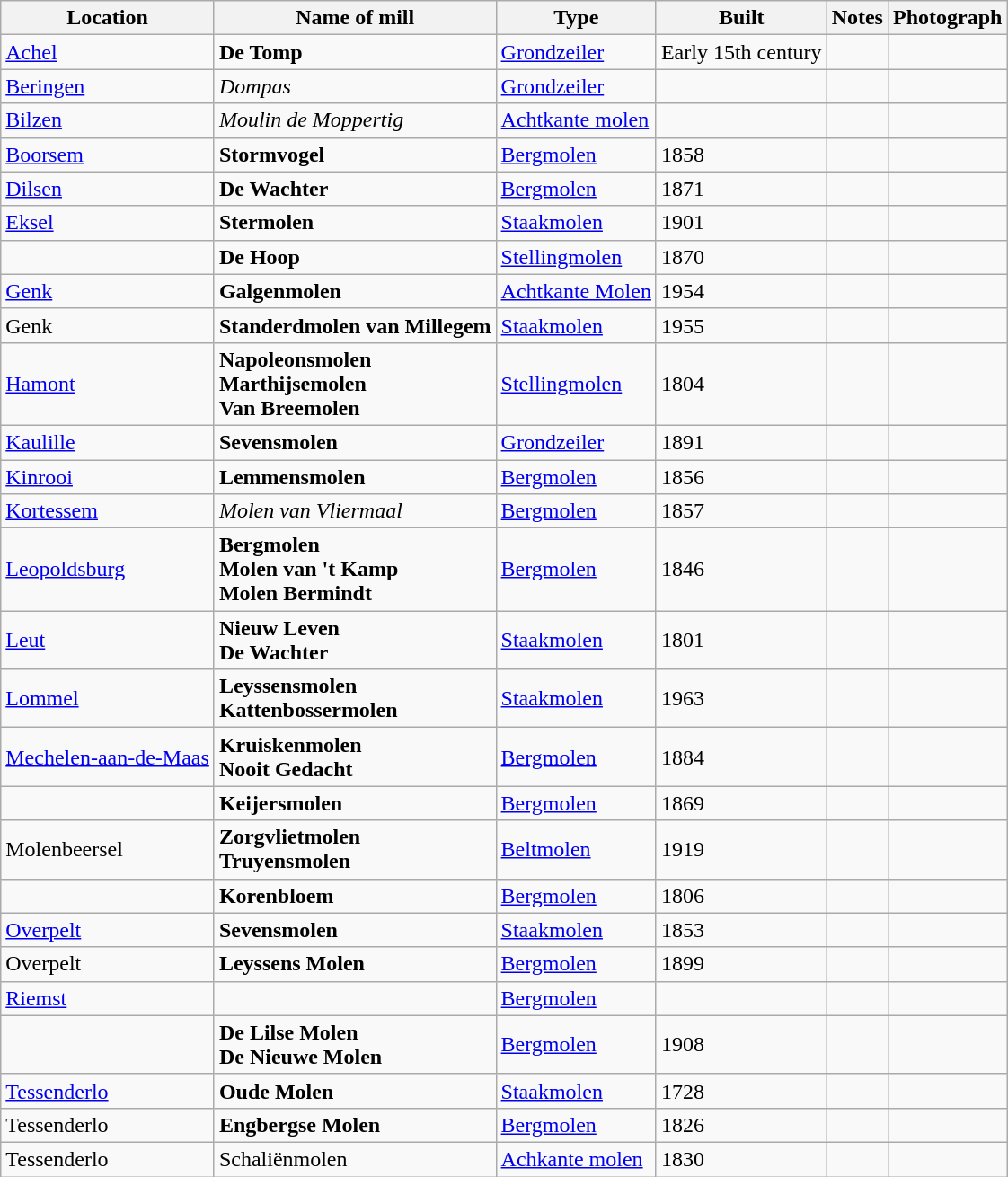<table class="wikitable">
<tr>
<th>Location</th>
<th>Name of mill</th>
<th>Type</th>
<th>Built</th>
<th>Notes</th>
<th>Photograph</th>
</tr>
<tr>
<td><a href='#'>Achel</a></td>
<td><strong>De Tomp</strong></td>
<td><a href='#'>Grondzeiler</a></td>
<td>Early 15th century</td>
<td> </td>
<td></td>
</tr>
<tr>
<td><a href='#'>Beringen</a></td>
<td><em>Dompas</em></td>
<td><a href='#'>Grondzeiler</a></td>
<td></td>
<td> </td>
<td></td>
</tr>
<tr>
<td><a href='#'>Bilzen</a></td>
<td><em>Moulin de Moppertig</em></td>
<td><a href='#'>Achtkante molen</a></td>
<td></td>
<td> </td>
<td></td>
</tr>
<tr>
<td><a href='#'>Boorsem</a></td>
<td><strong>Stormvogel</strong></td>
<td><a href='#'>Bergmolen</a></td>
<td>1858</td>
<td> </td>
<td></td>
</tr>
<tr>
<td><a href='#'>Dilsen</a></td>
<td><strong>De Wachter</strong></td>
<td><a href='#'>Bergmolen</a></td>
<td>1871</td>
<td> </td>
<td></td>
</tr>
<tr>
<td><a href='#'>Eksel</a></td>
<td><strong>Stermolen</strong></td>
<td><a href='#'>Staakmolen</a></td>
<td>1901</td>
<td> </td>
<td></td>
</tr>
<tr>
<td></td>
<td><strong>De Hoop</strong></td>
<td><a href='#'>Stellingmolen</a></td>
<td>1870</td>
<td> </td>
<td></td>
</tr>
<tr>
<td><a href='#'>Genk</a></td>
<td><strong>Galgenmolen</strong></td>
<td><a href='#'>Achtkante Molen</a></td>
<td>1954</td>
<td> </td>
<td></td>
</tr>
<tr>
<td>Genk</td>
<td><strong>Standerdmolen van Millegem</strong></td>
<td><a href='#'>Staakmolen</a></td>
<td>1955</td>
<td> </td>
<td></td>
</tr>
<tr>
<td><a href='#'>Hamont</a></td>
<td><strong>Napoleonsmolen<br>Marthijsemolen<br>Van Breemolen</strong></td>
<td><a href='#'>Stellingmolen</a></td>
<td>1804</td>
<td> </td>
<td></td>
</tr>
<tr>
<td><a href='#'>Kaulille</a></td>
<td><strong>Sevensmolen</strong></td>
<td><a href='#'>Grondzeiler</a></td>
<td>1891</td>
<td> </td>
<td></td>
</tr>
<tr>
<td><a href='#'>Kinrooi</a></td>
<td><strong>Lemmensmolen</strong></td>
<td><a href='#'>Bergmolen</a></td>
<td>1856</td>
<td> </td>
<td></td>
</tr>
<tr>
<td><a href='#'>Kortessem</a></td>
<td><em>Molen van Vliermaal</em></td>
<td><a href='#'>Bergmolen</a></td>
<td>1857</td>
<td> </td>
<td></td>
</tr>
<tr>
<td><a href='#'>Leopoldsburg</a></td>
<td><strong>Bergmolen<br>Molen van 't Kamp<br>Molen Bermindt</strong></td>
<td><a href='#'>Bergmolen</a></td>
<td>1846</td>
<td> </td>
<td></td>
</tr>
<tr>
<td><a href='#'>Leut</a></td>
<td><strong>Nieuw Leven<br>De Wachter</strong></td>
<td><a href='#'>Staakmolen</a></td>
<td>1801</td>
<td> </td>
<td></td>
</tr>
<tr>
<td><a href='#'>Lommel</a></td>
<td><strong>Leyssensmolen<br>Kattenbossermolen</strong></td>
<td><a href='#'>Staakmolen</a></td>
<td>1963</td>
<td> </td>
<td></td>
</tr>
<tr>
<td><a href='#'>Mechelen-aan-de-Maas</a></td>
<td><strong>Kruiskenmolen<br>Nooit Gedacht</strong></td>
<td><a href='#'>Bergmolen</a></td>
<td>1884</td>
<td> </td>
<td></td>
</tr>
<tr>
<td></td>
<td><strong>Keijersmolen</strong></td>
<td><a href='#'>Bergmolen</a></td>
<td>1869</td>
<td> </td>
<td></td>
</tr>
<tr>
<td>Molenbeersel</td>
<td><strong>Zorgvlietmolen<br>Truyensmolen</strong></td>
<td><a href='#'>Beltmolen</a></td>
<td>1919</td>
<td> </td>
<td></td>
</tr>
<tr>
<td></td>
<td><strong>Korenbloem</strong></td>
<td><a href='#'>Bergmolen</a></td>
<td>1806</td>
<td> </td>
<td></td>
</tr>
<tr>
<td><a href='#'>Overpelt</a></td>
<td><strong>Sevensmolen</strong></td>
<td><a href='#'>Staakmolen</a></td>
<td>1853</td>
<td> </td>
<td></td>
</tr>
<tr>
<td>Overpelt</td>
<td><strong>Leyssens Molen</strong></td>
<td><a href='#'>Bergmolen</a></td>
<td>1899</td>
<td> </td>
<td></td>
</tr>
<tr>
<td><a href='#'>Riemst</a></td>
<td></td>
<td><a href='#'>Bergmolen</a></td>
<td></td>
<td> </td>
<td></td>
</tr>
<tr>
<td></td>
<td><strong>De Lilse Molen<br>De Nieuwe Molen</strong></td>
<td><a href='#'>Bergmolen</a></td>
<td>1908</td>
<td> </td>
<td></td>
</tr>
<tr>
<td><a href='#'>Tessenderlo</a></td>
<td><strong>Oude Molen</strong></td>
<td><a href='#'>Staakmolen</a></td>
<td>1728</td>
<td> </td>
<td></td>
</tr>
<tr>
<td>Tessenderlo</td>
<td><strong>Engbergse Molen</strong></td>
<td><a href='#'>Bergmolen</a></td>
<td>1826</td>
<td> </td>
<td></td>
</tr>
<tr>
<td>Tessenderlo</td>
<td>Schaliënmolen</td>
<td><a href='#'>Achkante molen</a></td>
<td>1830</td>
<td> </td>
<td></td>
</tr>
</table>
